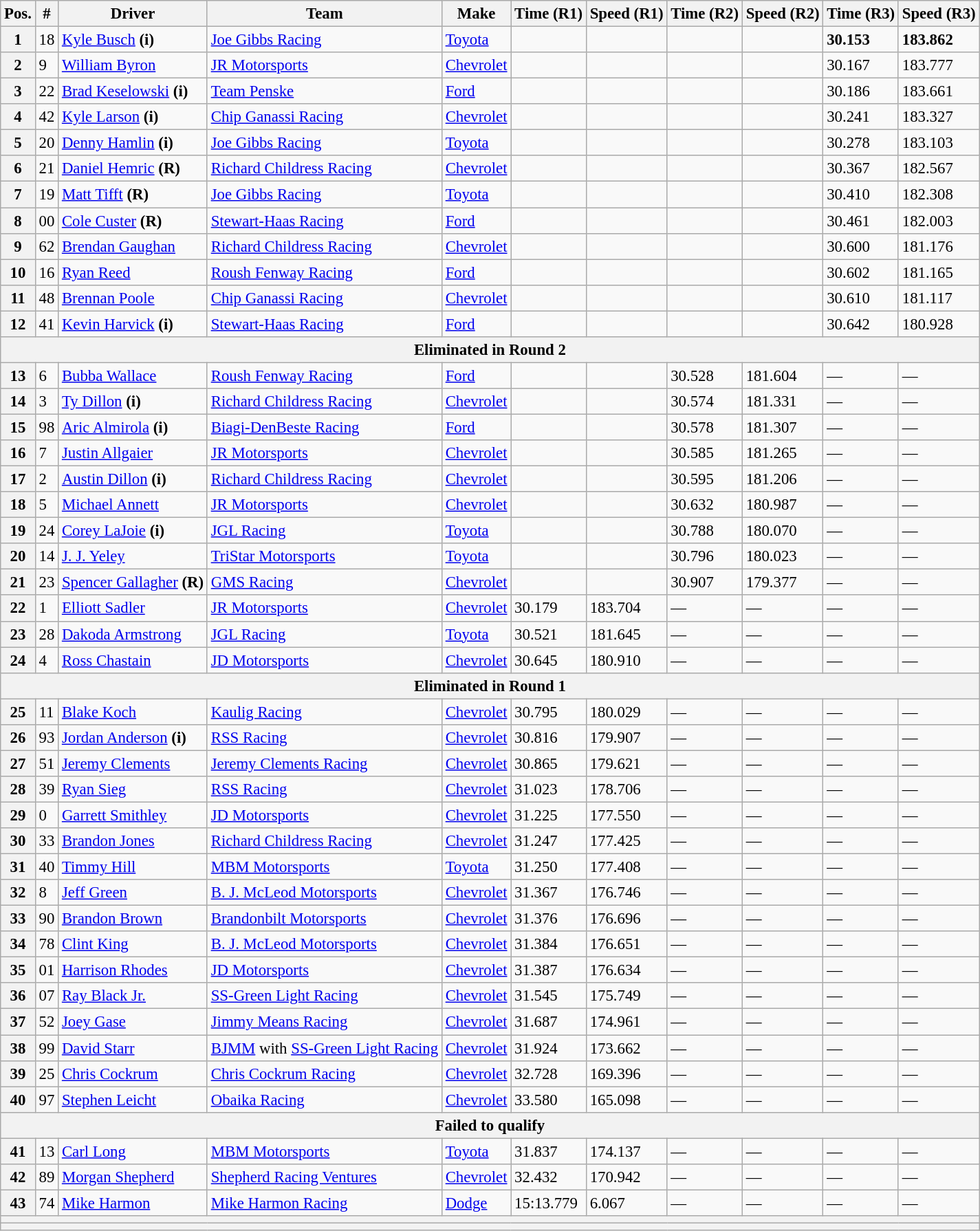<table class="wikitable" style="font-size:95%">
<tr>
<th>Pos.</th>
<th>#</th>
<th>Driver</th>
<th>Team</th>
<th>Make</th>
<th>Time (R1)</th>
<th>Speed (R1)</th>
<th>Time (R2)</th>
<th>Speed (R2)</th>
<th>Time (R3)</th>
<th>Speed (R3)</th>
</tr>
<tr>
<th>1</th>
<td>18</td>
<td><a href='#'>Kyle Busch</a> <strong>(i)</strong></td>
<td><a href='#'>Joe Gibbs Racing</a></td>
<td><a href='#'>Toyota</a></td>
<td></td>
<td></td>
<td></td>
<td></td>
<td><strong>30.153</strong></td>
<td><strong>183.862</strong></td>
</tr>
<tr>
<th>2</th>
<td>9</td>
<td><a href='#'>William Byron</a></td>
<td><a href='#'>JR Motorsports</a></td>
<td><a href='#'>Chevrolet</a></td>
<td></td>
<td></td>
<td></td>
<td></td>
<td>30.167</td>
<td>183.777</td>
</tr>
<tr>
<th>3</th>
<td>22</td>
<td><a href='#'>Brad Keselowski</a> <strong>(i)</strong></td>
<td><a href='#'>Team Penske</a></td>
<td><a href='#'>Ford</a></td>
<td></td>
<td></td>
<td></td>
<td></td>
<td>30.186</td>
<td>183.661</td>
</tr>
<tr>
<th>4</th>
<td>42</td>
<td><a href='#'>Kyle Larson</a> <strong>(i)</strong></td>
<td><a href='#'>Chip Ganassi Racing</a></td>
<td><a href='#'>Chevrolet</a></td>
<td></td>
<td></td>
<td></td>
<td></td>
<td>30.241</td>
<td>183.327</td>
</tr>
<tr>
<th>5</th>
<td>20</td>
<td><a href='#'>Denny Hamlin</a> <strong>(i)</strong></td>
<td><a href='#'>Joe Gibbs Racing</a></td>
<td><a href='#'>Toyota</a></td>
<td></td>
<td></td>
<td></td>
<td></td>
<td>30.278</td>
<td>183.103</td>
</tr>
<tr>
<th>6</th>
<td>21</td>
<td><a href='#'>Daniel Hemric</a> <strong>(R)</strong></td>
<td><a href='#'>Richard Childress Racing</a></td>
<td><a href='#'>Chevrolet</a></td>
<td></td>
<td></td>
<td></td>
<td></td>
<td>30.367</td>
<td>182.567</td>
</tr>
<tr>
<th>7</th>
<td>19</td>
<td><a href='#'>Matt Tifft</a> <strong>(R)</strong></td>
<td><a href='#'>Joe Gibbs Racing</a></td>
<td><a href='#'>Toyota</a></td>
<td></td>
<td></td>
<td></td>
<td></td>
<td>30.410</td>
<td>182.308</td>
</tr>
<tr>
<th>8</th>
<td>00</td>
<td><a href='#'>Cole Custer</a> <strong>(R)</strong></td>
<td><a href='#'>Stewart-Haas Racing</a></td>
<td><a href='#'>Ford</a></td>
<td></td>
<td></td>
<td></td>
<td></td>
<td>30.461</td>
<td>182.003</td>
</tr>
<tr>
<th>9</th>
<td>62</td>
<td><a href='#'>Brendan Gaughan</a></td>
<td><a href='#'>Richard Childress Racing</a></td>
<td><a href='#'>Chevrolet</a></td>
<td></td>
<td></td>
<td></td>
<td></td>
<td>30.600</td>
<td>181.176</td>
</tr>
<tr>
<th>10</th>
<td>16</td>
<td><a href='#'>Ryan Reed</a></td>
<td><a href='#'>Roush Fenway Racing</a></td>
<td><a href='#'>Ford</a></td>
<td></td>
<td></td>
<td></td>
<td></td>
<td>30.602</td>
<td>181.165</td>
</tr>
<tr>
<th>11</th>
<td>48</td>
<td><a href='#'>Brennan Poole</a></td>
<td><a href='#'>Chip Ganassi Racing</a></td>
<td><a href='#'>Chevrolet</a></td>
<td></td>
<td></td>
<td></td>
<td></td>
<td>30.610</td>
<td>181.117</td>
</tr>
<tr>
<th>12</th>
<td>41</td>
<td><a href='#'>Kevin Harvick</a> <strong>(i)</strong></td>
<td><a href='#'>Stewart-Haas Racing</a></td>
<td><a href='#'>Ford</a></td>
<td></td>
<td></td>
<td></td>
<td></td>
<td>30.642</td>
<td>180.928</td>
</tr>
<tr>
<th colspan="11">Eliminated in Round 2</th>
</tr>
<tr>
<th>13</th>
<td>6</td>
<td><a href='#'>Bubba Wallace</a></td>
<td><a href='#'>Roush Fenway Racing</a></td>
<td><a href='#'>Ford</a></td>
<td></td>
<td></td>
<td>30.528</td>
<td>181.604</td>
<td>—</td>
<td>—</td>
</tr>
<tr>
<th>14</th>
<td>3</td>
<td><a href='#'>Ty Dillon</a> <strong>(i)</strong></td>
<td><a href='#'>Richard Childress Racing</a></td>
<td><a href='#'>Chevrolet</a></td>
<td></td>
<td></td>
<td>30.574</td>
<td>181.331</td>
<td>—</td>
<td>—</td>
</tr>
<tr>
<th>15</th>
<td>98</td>
<td><a href='#'>Aric Almirola</a> <strong>(i)</strong></td>
<td><a href='#'>Biagi-DenBeste Racing</a></td>
<td><a href='#'>Ford</a></td>
<td></td>
<td></td>
<td>30.578</td>
<td>181.307</td>
<td>—</td>
<td>—</td>
</tr>
<tr>
<th>16</th>
<td>7</td>
<td><a href='#'>Justin Allgaier</a></td>
<td><a href='#'>JR Motorsports</a></td>
<td><a href='#'>Chevrolet</a></td>
<td></td>
<td></td>
<td>30.585</td>
<td>181.265</td>
<td>—</td>
<td>—</td>
</tr>
<tr>
<th>17</th>
<td>2</td>
<td><a href='#'>Austin Dillon</a> <strong>(i)</strong></td>
<td><a href='#'>Richard Childress Racing</a></td>
<td><a href='#'>Chevrolet</a></td>
<td></td>
<td></td>
<td>30.595</td>
<td>181.206</td>
<td>—</td>
<td>—</td>
</tr>
<tr>
<th>18</th>
<td>5</td>
<td><a href='#'>Michael Annett</a></td>
<td><a href='#'>JR Motorsports</a></td>
<td><a href='#'>Chevrolet</a></td>
<td></td>
<td></td>
<td>30.632</td>
<td>180.987</td>
<td>—</td>
<td>—</td>
</tr>
<tr>
<th>19</th>
<td>24</td>
<td><a href='#'>Corey LaJoie</a> <strong>(i)</strong></td>
<td><a href='#'>JGL Racing</a></td>
<td><a href='#'>Toyota</a></td>
<td></td>
<td></td>
<td>30.788</td>
<td>180.070</td>
<td>—</td>
<td>—</td>
</tr>
<tr>
<th>20</th>
<td>14</td>
<td><a href='#'>J. J. Yeley</a></td>
<td><a href='#'>TriStar Motorsports</a></td>
<td><a href='#'>Toyota</a></td>
<td></td>
<td></td>
<td>30.796</td>
<td>180.023</td>
<td>—</td>
<td>—</td>
</tr>
<tr>
<th>21</th>
<td>23</td>
<td><a href='#'>Spencer Gallagher</a> <strong>(R)</strong></td>
<td><a href='#'>GMS Racing</a></td>
<td><a href='#'>Chevrolet</a></td>
<td></td>
<td></td>
<td>30.907</td>
<td>179.377</td>
<td>—</td>
<td>—</td>
</tr>
<tr>
<th>22</th>
<td>1</td>
<td><a href='#'>Elliott Sadler</a></td>
<td><a href='#'>JR Motorsports</a></td>
<td><a href='#'>Chevrolet</a></td>
<td>30.179</td>
<td>183.704</td>
<td>—</td>
<td>—</td>
<td>—</td>
<td>—</td>
</tr>
<tr>
<th>23</th>
<td>28</td>
<td><a href='#'>Dakoda Armstrong</a></td>
<td><a href='#'>JGL Racing</a></td>
<td><a href='#'>Toyota</a></td>
<td>30.521</td>
<td>181.645</td>
<td>—</td>
<td>—</td>
<td>—</td>
<td>—</td>
</tr>
<tr>
<th>24</th>
<td>4</td>
<td><a href='#'>Ross Chastain</a></td>
<td><a href='#'>JD Motorsports</a></td>
<td><a href='#'>Chevrolet</a></td>
<td>30.645</td>
<td>180.910</td>
<td>—</td>
<td>—</td>
<td>—</td>
<td>—</td>
</tr>
<tr>
<th colspan="11">Eliminated in Round 1</th>
</tr>
<tr>
<th>25</th>
<td>11</td>
<td><a href='#'>Blake Koch</a></td>
<td><a href='#'>Kaulig Racing</a></td>
<td><a href='#'>Chevrolet</a></td>
<td>30.795</td>
<td>180.029</td>
<td>—</td>
<td>—</td>
<td>—</td>
<td>—</td>
</tr>
<tr>
<th>26</th>
<td>93</td>
<td><a href='#'>Jordan Anderson</a> <strong>(i)</strong></td>
<td><a href='#'>RSS Racing</a></td>
<td><a href='#'>Chevrolet</a></td>
<td>30.816</td>
<td>179.907</td>
<td>—</td>
<td>—</td>
<td>—</td>
<td>—</td>
</tr>
<tr>
<th>27</th>
<td>51</td>
<td><a href='#'>Jeremy Clements</a></td>
<td><a href='#'>Jeremy Clements Racing</a></td>
<td><a href='#'>Chevrolet</a></td>
<td>30.865</td>
<td>179.621</td>
<td>—</td>
<td>—</td>
<td>—</td>
<td>—</td>
</tr>
<tr>
<th>28</th>
<td>39</td>
<td><a href='#'>Ryan Sieg</a></td>
<td><a href='#'>RSS Racing</a></td>
<td><a href='#'>Chevrolet</a></td>
<td>31.023</td>
<td>178.706</td>
<td>—</td>
<td>—</td>
<td>—</td>
<td>—</td>
</tr>
<tr>
<th>29</th>
<td>0</td>
<td><a href='#'>Garrett Smithley</a></td>
<td><a href='#'>JD Motorsports</a></td>
<td><a href='#'>Chevrolet</a></td>
<td>31.225</td>
<td>177.550</td>
<td>—</td>
<td>—</td>
<td>—</td>
<td>—</td>
</tr>
<tr>
<th>30</th>
<td>33</td>
<td><a href='#'>Brandon Jones</a></td>
<td><a href='#'>Richard Childress Racing</a></td>
<td><a href='#'>Chevrolet</a></td>
<td>31.247</td>
<td>177.425</td>
<td>—</td>
<td>—</td>
<td>—</td>
<td>—</td>
</tr>
<tr>
<th>31</th>
<td>40</td>
<td><a href='#'>Timmy Hill</a></td>
<td><a href='#'>MBM Motorsports</a></td>
<td><a href='#'>Toyota</a></td>
<td>31.250</td>
<td>177.408</td>
<td>—</td>
<td>—</td>
<td>—</td>
<td>—</td>
</tr>
<tr>
<th>32</th>
<td>8</td>
<td><a href='#'>Jeff Green</a></td>
<td><a href='#'>B. J. McLeod Motorsports</a></td>
<td><a href='#'>Chevrolet</a></td>
<td>31.367</td>
<td>176.746</td>
<td>—</td>
<td>—</td>
<td>—</td>
<td>—</td>
</tr>
<tr>
<th>33</th>
<td>90</td>
<td><a href='#'>Brandon Brown</a></td>
<td><a href='#'>Brandonbilt Motorsports</a></td>
<td><a href='#'>Chevrolet</a></td>
<td>31.376</td>
<td>176.696</td>
<td>—</td>
<td>—</td>
<td>—</td>
<td>—</td>
</tr>
<tr>
<th>34</th>
<td>78</td>
<td><a href='#'>Clint King</a></td>
<td><a href='#'>B. J. McLeod Motorsports</a></td>
<td><a href='#'>Chevrolet</a></td>
<td>31.384</td>
<td>176.651</td>
<td>—</td>
<td>—</td>
<td>—</td>
<td>—</td>
</tr>
<tr>
<th>35</th>
<td>01</td>
<td><a href='#'>Harrison Rhodes</a></td>
<td><a href='#'>JD Motorsports</a></td>
<td><a href='#'>Chevrolet</a></td>
<td>31.387</td>
<td>176.634</td>
<td>—</td>
<td>—</td>
<td>—</td>
<td>—</td>
</tr>
<tr>
<th>36</th>
<td>07</td>
<td><a href='#'>Ray Black Jr.</a></td>
<td><a href='#'>SS-Green Light Racing</a></td>
<td><a href='#'>Chevrolet</a></td>
<td>31.545</td>
<td>175.749</td>
<td>—</td>
<td>—</td>
<td>—</td>
<td>—</td>
</tr>
<tr>
<th>37</th>
<td>52</td>
<td><a href='#'>Joey Gase</a></td>
<td><a href='#'>Jimmy Means Racing</a></td>
<td><a href='#'>Chevrolet</a></td>
<td>31.687</td>
<td>174.961</td>
<td>—</td>
<td>—</td>
<td>—</td>
<td>—</td>
</tr>
<tr>
<th>38</th>
<td>99</td>
<td><a href='#'>David Starr</a></td>
<td><a href='#'>BJMM</a> with <a href='#'>SS-Green Light Racing</a></td>
<td><a href='#'>Chevrolet</a></td>
<td>31.924</td>
<td>173.662</td>
<td>—</td>
<td>—</td>
<td>—</td>
<td>—</td>
</tr>
<tr>
<th>39</th>
<td>25</td>
<td><a href='#'>Chris Cockrum</a></td>
<td><a href='#'>Chris Cockrum Racing</a></td>
<td><a href='#'>Chevrolet</a></td>
<td>32.728</td>
<td>169.396</td>
<td>—</td>
<td>—</td>
<td>—</td>
<td>—</td>
</tr>
<tr>
<th>40</th>
<td>97</td>
<td><a href='#'>Stephen Leicht</a></td>
<td><a href='#'>Obaika Racing</a></td>
<td><a href='#'>Chevrolet</a></td>
<td>33.580</td>
<td>165.098</td>
<td>—</td>
<td>—</td>
<td>—</td>
<td>—</td>
</tr>
<tr>
<th colspan="11">Failed to qualify</th>
</tr>
<tr>
<th>41</th>
<td>13</td>
<td><a href='#'>Carl Long</a></td>
<td><a href='#'>MBM Motorsports</a></td>
<td><a href='#'>Toyota</a></td>
<td>31.837</td>
<td>174.137</td>
<td>—</td>
<td>—</td>
<td>—</td>
<td>—</td>
</tr>
<tr>
<th>42</th>
<td>89</td>
<td><a href='#'>Morgan Shepherd</a></td>
<td><a href='#'>Shepherd Racing Ventures</a></td>
<td><a href='#'>Chevrolet</a></td>
<td>32.432</td>
<td>170.942</td>
<td>—</td>
<td>—</td>
<td>—</td>
<td>—</td>
</tr>
<tr>
<th>43</th>
<td>74</td>
<td><a href='#'>Mike Harmon</a></td>
<td><a href='#'>Mike Harmon Racing</a></td>
<td><a href='#'>Dodge</a></td>
<td>15:13.779</td>
<td>6.067</td>
<td>—</td>
<td>—</td>
<td>—</td>
<td>—</td>
</tr>
<tr>
<th colspan="11"></th>
</tr>
<tr>
<th colspan="11"></th>
</tr>
</table>
